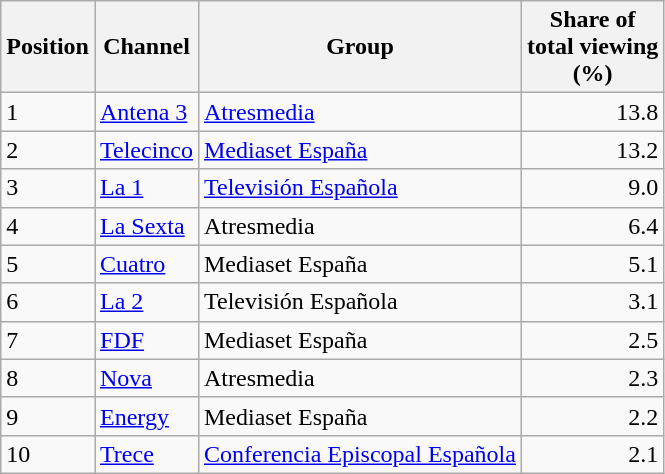<table class="wikitable sortable" style="font-size: 100%">
<tr>
<th>Position</th>
<th>Channel</th>
<th>Group</th>
<th>Share of<br>total viewing<br>(%)</th>
</tr>
<tr>
<td>1</td>
<td><a href='#'>Antena 3</a></td>
<td><a href='#'>Atresmedia</a></td>
<td align = "right">13.8</td>
</tr>
<tr>
<td>2</td>
<td><a href='#'>Telecinco</a></td>
<td><a href='#'>Mediaset España</a></td>
<td align = "right">13.2</td>
</tr>
<tr>
<td>3</td>
<td><a href='#'>La 1</a></td>
<td><a href='#'>Televisión Española</a></td>
<td align = "right">9.0</td>
</tr>
<tr>
<td>4</td>
<td><a href='#'>La Sexta</a></td>
<td>Atresmedia</td>
<td align = "right">6.4</td>
</tr>
<tr>
<td>5</td>
<td><a href='#'>Cuatro</a></td>
<td>Mediaset España</td>
<td align = "right">5.1</td>
</tr>
<tr>
<td>6</td>
<td><a href='#'>La 2</a></td>
<td>Televisión Española</td>
<td align = "right">3.1</td>
</tr>
<tr>
<td>7</td>
<td><a href='#'>FDF</a></td>
<td>Mediaset España</td>
<td align = "right">2.5</td>
</tr>
<tr>
<td>8</td>
<td><a href='#'>Nova</a></td>
<td>Atresmedia</td>
<td align = "right">2.3</td>
</tr>
<tr>
<td>9</td>
<td><a href='#'>Energy</a></td>
<td>Mediaset España</td>
<td align = "right">2.2</td>
</tr>
<tr>
<td>10</td>
<td><a href='#'>Trece</a></td>
<td><a href='#'>Conferencia Episcopal Española</a></td>
<td align = "right">2.1</td>
</tr>
</table>
